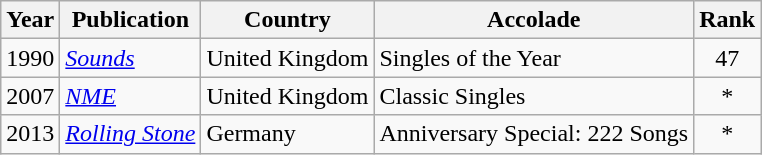<table class="wikitable">
<tr>
<th>Year</th>
<th>Publication</th>
<th>Country</th>
<th>Accolade</th>
<th>Rank</th>
</tr>
<tr>
<td>1990</td>
<td><em><a href='#'>Sounds</a></em></td>
<td>United Kingdom</td>
<td>Singles of the Year</td>
<td style="text-align:center;">47</td>
</tr>
<tr>
<td>2007</td>
<td><em><a href='#'>NME</a></em></td>
<td>United Kingdom</td>
<td>Classic Singles</td>
<td style="text-align:center;">*</td>
</tr>
<tr>
<td>2013</td>
<td><em><a href='#'>Rolling Stone</a></em></td>
<td>Germany</td>
<td>Anniversary Special: 222 Songs</td>
<td style="text-align:center;">*</td>
</tr>
</table>
